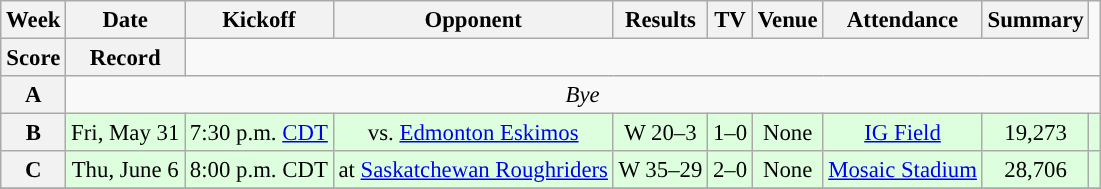<table class="wikitable" style="font-size: 95%;">
<tr>
<th scope="col">Week</th>
<th scope="col">Date</th>
<th scope="col">Kickoff</th>
<th scope="col">Opponent</th>
<th scope="col">Results</th>
<th scope="col">TV</th>
<th scope="col">Venue</th>
<th scope="col">Attendance</th>
<th scope="col">Summary</th>
</tr>
<tr>
<th scope="col">Score</th>
<th scope="col">Record</th>
</tr>
<tr style= bgcolor="ffffff">
<th align="center"><strong>A</strong></th>
<td colspan=9 align="center" valign="middle"><em>Bye</em></td>
</tr>
<tr align="center" bgcolor="ddffdd">
<th align="center"><strong>B</strong></th>
<td align="center">Fri, May 31</td>
<td align="center">7:30 p.m. <a href='#'>CDT</a></td>
<td align="center">vs. <a href='#'>Edmonton Eskimos</a></td>
<td align="center">W 20–3</td>
<td align="center">1–0</td>
<td align="center">None</td>
<td align="center"><a href='#'>IG Field</a></td>
<td align="center">19,273</td>
<td align="center"></td>
</tr>
<tr align="center" bgcolor="ddffdd">
<th align="center"><strong>C</strong></th>
<td align="center">Thu, June 6</td>
<td align="center">8:00 p.m. CDT</td>
<td align="center">at <a href='#'>Saskatchewan Roughriders</a></td>
<td align="center">W 35–29</td>
<td align="center">2–0</td>
<td align="center">None</td>
<td align="center"><a href='#'>Mosaic Stadium</a></td>
<td align="center">28,706</td>
<td align="center"></td>
</tr>
<tr align="center" bgcolor="ffffff">
</tr>
</table>
